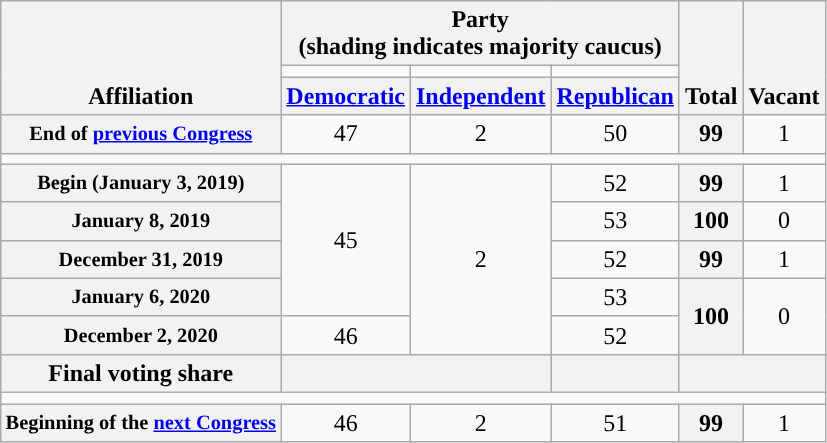<table class="wikitable" style="text-align:center">
<tr style="vertical-align:bottom">
<th rowspan=3>Affiliation</th>
<th colspan=3>Party<div>(shading indicates majority caucus)</div></th>
<th rowspan=3>Total</th>
<th rowspan=3>Vacant</th>
</tr>
<tr style="height:5px">
<td style="background-color:"></td>
<td style="background-color:"></td>
<td style="background-color:"></td>
</tr>
<tr>
<th><a href='#'>Democratic</a></th>
<th><a href='#'>Independent</a><br></th>
<th><a href='#'>Republican</a></th>
</tr>
<tr>
<th style="font-size:85%">End of <a href='#'>previous Congress</a></th>
<td>47</td>
<td>2</td>
<td>50</td>
<th>99</th>
<td>1</td>
</tr>
<tr>
<td colspan=8></td>
</tr>
<tr>
<th style="font-size:85%">Begin (January 3, 2019)</th>
<td rowspan=4>45</td>
<td rowspan=5>2</td>
<td>52</td>
<th>99</th>
<td>1</td>
</tr>
<tr>
<th style="font-size:85%">January 8, 2019</th>
<td>53</td>
<th>100</th>
<td>0</td>
</tr>
<tr>
<th style="font-size:85%">December 31, 2019</th>
<td>52</td>
<th>99</th>
<td>1</td>
</tr>
<tr>
<th style="font-size:85%">January 6, 2020</th>
<td>53</td>
<th rowspan=2>100</th>
<td rowspan=2>0</td>
</tr>
<tr>
<th style="font-size:85%">December 2, 2020</th>
<td>46</td>
<td>52</td>
</tr>
<tr>
<th>Final voting share</th>
<th colspan=2></th>
<th></th>
<th colspan=2></th>
</tr>
<tr>
<td colspan=6></td>
</tr>
<tr>
<th style="white-space:nowrap; font-size:85%;">Beginning of the <a href='#'>next Congress</a></th>
<td>46</td>
<td>2</td>
<td>51</td>
<th>99</th>
<td>1</td>
</tr>
</table>
